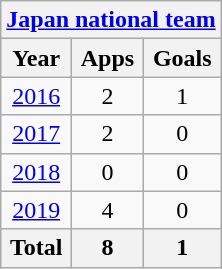<table class="wikitable" style="text-align:center">
<tr>
<th colspan="3"><a href='#'>Japan national team</a></th>
</tr>
<tr>
<th>Year</th>
<th>Apps</th>
<th>Goals</th>
</tr>
<tr>
<td><a href='#'>2016</a></td>
<td>2</td>
<td>1</td>
</tr>
<tr>
<td><a href='#'>2017</a></td>
<td>2</td>
<td>0</td>
</tr>
<tr>
<td><a href='#'>2018</a></td>
<td>0</td>
<td>0</td>
</tr>
<tr>
<td><a href='#'>2019</a></td>
<td>4</td>
<td>0</td>
</tr>
<tr>
<th>Total</th>
<th>8</th>
<th>1</th>
</tr>
</table>
